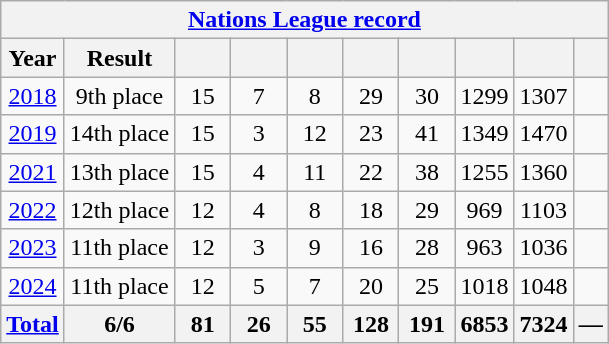<table class="wikitable" style="text-align: center;">
<tr>
<th colspan=10><a href='#'>Nations League record</a></th>
</tr>
<tr>
<th>Year</th>
<th>Result</th>
<th width=30></th>
<th width=30></th>
<th width=30></th>
<th width=30></th>
<th width=30></th>
<th width=30></th>
<th width=30></th>
<th></th>
</tr>
<tr bgcolor=>
<td> <a href='#'>2018</a></td>
<td>9th place</td>
<td>15</td>
<td>7</td>
<td>8</td>
<td>29</td>
<td>30</td>
<td>1299</td>
<td>1307</td>
<td></td>
</tr>
<tr>
<td> <a href='#'>2019</a></td>
<td>14th place</td>
<td>15</td>
<td>3</td>
<td>12</td>
<td>23</td>
<td>41</td>
<td>1349</td>
<td>1470</td>
<td></td>
</tr>
<tr>
<td> <a href='#'>2021</a></td>
<td>13th place</td>
<td>15</td>
<td>4</td>
<td>11</td>
<td>22</td>
<td>38</td>
<td>1255</td>
<td>1360</td>
<td></td>
</tr>
<tr>
<td> <a href='#'>2022</a></td>
<td>12th place</td>
<td>12</td>
<td>4</td>
<td>8</td>
<td>18</td>
<td>29</td>
<td>969</td>
<td>1103</td>
<td></td>
</tr>
<tr>
<td> <a href='#'>2023</a></td>
<td>11th place</td>
<td>12</td>
<td>3</td>
<td>9</td>
<td>16</td>
<td>28</td>
<td>963</td>
<td>1036</td>
<td></td>
</tr>
<tr>
<td> <a href='#'>2024</a></td>
<td>11th place</td>
<td>12</td>
<td>5</td>
<td>7</td>
<td>20</td>
<td>25</td>
<td>1018</td>
<td>1048</td>
<td></td>
</tr>
<tr>
<th><a href='#'> Total</a></th>
<th>6/6</th>
<th>81</th>
<th>26</th>
<th>55</th>
<th>128</th>
<th>191</th>
<th>6853</th>
<th>7324</th>
<th>—</th>
</tr>
</table>
